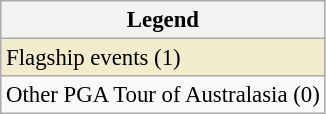<table class="wikitable" style="font-size:95%;">
<tr>
<th>Legend</th>
</tr>
<tr style="background:#f2ecce;">
<td>Flagship events (1)</td>
</tr>
<tr>
<td>Other PGA Tour of Australasia (0)</td>
</tr>
</table>
